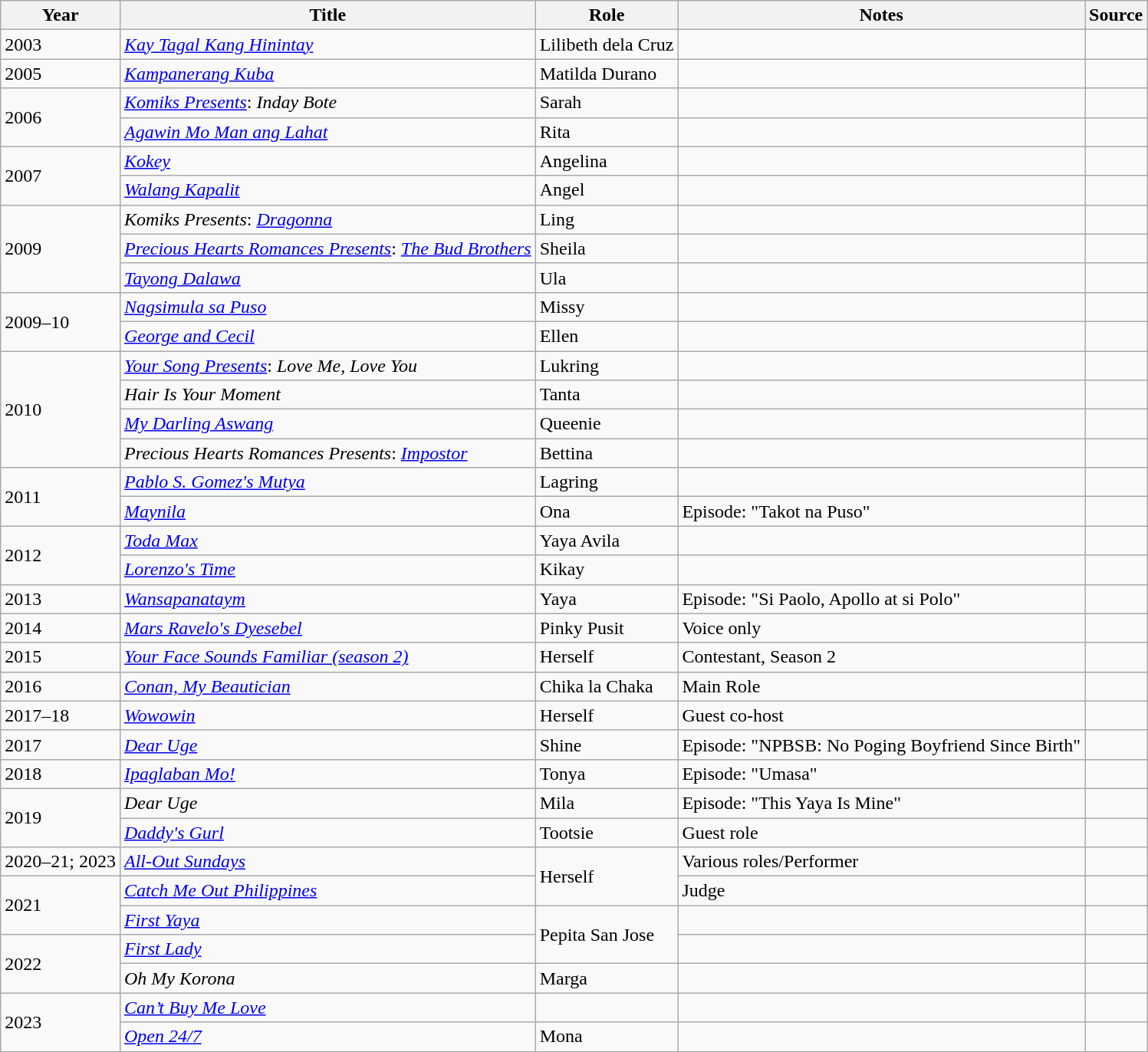<table class="wikitable sortable" >
<tr>
<th>Year</th>
<th>Title</th>
<th>Role</th>
<th class="unsortable">Notes </th>
<th class="unsortable">Source </th>
</tr>
<tr>
<td>2003</td>
<td><em><a href='#'>Kay Tagal Kang Hinintay</a></em></td>
<td>Lilibeth dela Cruz</td>
<td></td>
<td></td>
</tr>
<tr>
<td>2005</td>
<td><em><a href='#'>Kampanerang Kuba</a></em></td>
<td>Matilda Durano</td>
<td></td>
<td></td>
</tr>
<tr>
<td rowspan="2">2006</td>
<td><em><a href='#'>Komiks Presents</a></em>: <em>Inday Bote</em></td>
<td>Sarah</td>
<td></td>
<td></td>
</tr>
<tr>
<td><em><a href='#'>Agawin Mo Man ang Lahat</a></em></td>
<td>Rita</td>
<td></td>
<td></td>
</tr>
<tr>
<td rowspan="2">2007</td>
<td><em><a href='#'>Kokey</a></em></td>
<td>Angelina</td>
<td></td>
<td></td>
</tr>
<tr>
<td><em><a href='#'>Walang Kapalit</a></em></td>
<td>Angel</td>
<td></td>
<td></td>
</tr>
<tr>
<td rowspan="3">2009</td>
<td><em>Komiks Presents</em>: <em><a href='#'>Dragonna</a></em></td>
<td>Ling</td>
<td></td>
<td></td>
</tr>
<tr>
<td><em><a href='#'>Precious Hearts Romances Presents</a></em>: <em><a href='#'>The Bud Brothers</a></em></td>
<td>Sheila</td>
<td></td>
<td></td>
</tr>
<tr>
<td><em><a href='#'>Tayong Dalawa</a></em></td>
<td>Ula</td>
<td></td>
<td></td>
</tr>
<tr>
<td rowspan="2">2009–10</td>
<td><em><a href='#'>Nagsimula sa Puso</a></em></td>
<td>Missy</td>
<td></td>
<td></td>
</tr>
<tr>
<td><em><a href='#'>George and Cecil</a></em></td>
<td>Ellen</td>
<td></td>
<td></td>
</tr>
<tr>
<td rowspan="4">2010</td>
<td><em><a href='#'>Your Song Presents</a></em>: <em>Love Me, Love You</em></td>
<td>Lukring</td>
<td></td>
<td></td>
</tr>
<tr>
<td><em>Hair Is Your Moment</em></td>
<td>Tanta</td>
<td></td>
<td></td>
</tr>
<tr>
<td><em><a href='#'>My Darling Aswang</a></em></td>
<td>Queenie</td>
<td></td>
<td></td>
</tr>
<tr>
<td><em>Precious Hearts Romances Presents</em>: <em><a href='#'>Impostor</a></em></td>
<td>Bettina</td>
<td></td>
<td></td>
</tr>
<tr>
<td rowspan="2">2011</td>
<td><em><a href='#'>Pablo S. Gomez's Mutya</a></em></td>
<td>Lagring</td>
<td></td>
<td></td>
</tr>
<tr>
<td><em><a href='#'>Maynila</a></em></td>
<td>Ona</td>
<td>Episode: "Takot na Puso"</td>
<td></td>
</tr>
<tr>
<td rowspan="2">2012</td>
<td><em><a href='#'>Toda Max</a></em></td>
<td>Yaya Avila</td>
<td></td>
<td></td>
</tr>
<tr>
<td><em><a href='#'>Lorenzo's Time</a></em></td>
<td>Kikay</td>
<td></td>
<td></td>
</tr>
<tr>
<td>2013</td>
<td><em><a href='#'>Wansapanataym</a></em></td>
<td>Yaya</td>
<td>Episode: "Si Paolo, Apollo at si Polo"</td>
<td></td>
</tr>
<tr>
<td>2014</td>
<td><em><a href='#'>Mars Ravelo's Dyesebel</a></em></td>
<td>Pinky Pusit</td>
<td>Voice only</td>
<td></td>
</tr>
<tr>
<td>2015</td>
<td><em><a href='#'>Your Face Sounds Familiar (season 2)</a></em></td>
<td>Herself</td>
<td>Contestant, Season 2</td>
<td></td>
</tr>
<tr>
<td>2016</td>
<td><em><a href='#'>Conan, My Beautician</a></em></td>
<td>Chika la Chaka</td>
<td>Main Role</td>
<td></td>
</tr>
<tr>
<td>2017–18</td>
<td><em><a href='#'>Wowowin</a></em></td>
<td>Herself</td>
<td>Guest co-host</td>
<td></td>
</tr>
<tr>
<td>2017</td>
<td><em><a href='#'>Dear Uge</a></em></td>
<td>Shine</td>
<td>Episode: "NPBSB: No Poging Boyfriend Since Birth"</td>
<td></td>
</tr>
<tr>
<td>2018</td>
<td><em><a href='#'>Ipaglaban Mo!</a></em></td>
<td>Tonya</td>
<td>Episode: "Umasa"</td>
<td></td>
</tr>
<tr>
<td rowspan="2">2019</td>
<td><em>Dear Uge</em></td>
<td>Mila</td>
<td>Episode: "This Yaya Is Mine"</td>
<td></td>
</tr>
<tr>
<td><em><a href='#'>Daddy's Gurl</a></em></td>
<td>Tootsie</td>
<td>Guest role</td>
<td></td>
</tr>
<tr>
<td>2020–21; 2023</td>
<td><em><a href='#'>All-Out Sundays</a></em></td>
<td rowspan="2">Herself</td>
<td>Various roles/Performer</td>
<td></td>
</tr>
<tr>
<td rowspan="2">2021</td>
<td><em><a href='#'>Catch Me Out Philippines</a></em></td>
<td>Judge</td>
<td></td>
</tr>
<tr>
<td><em><a href='#'>First Yaya</a></em></td>
<td rowspan="2">Pepita San Jose</td>
<td></td>
<td></td>
</tr>
<tr>
<td rowspan="2">2022</td>
<td><em><a href='#'>First Lady</a></em></td>
<td></td>
<td></td>
</tr>
<tr>
<td><em>Oh My Korona</em></td>
<td>Marga</td>
<td></td>
<td></td>
</tr>
<tr>
<td rowspan="2">2023</td>
<td><em><a href='#'>Can’t Buy Me Love</a></em></td>
<td></td>
<td></td>
<td></td>
</tr>
<tr>
<td><a href='#'><em>Open 24/7</em></a></td>
<td>Mona</td>
<td></td>
<td></td>
</tr>
</table>
